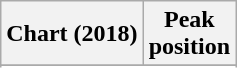<table class="wikitable plainrowheaders">
<tr>
<th scope="col">Chart (2018)</th>
<th scope="col">Peak<br>position</th>
</tr>
<tr>
</tr>
<tr>
</tr>
<tr>
</tr>
</table>
